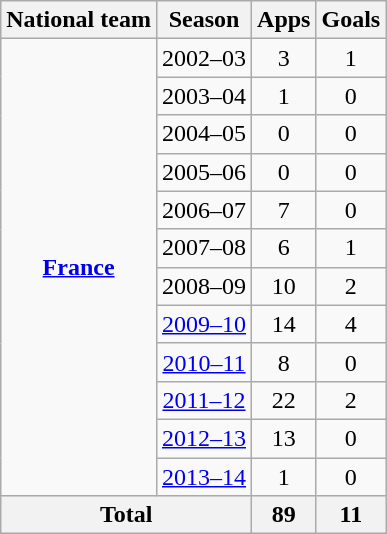<table class="wikitable" style="text-align:center">
<tr>
<th>National team</th>
<th>Season</th>
<th>Apps</th>
<th>Goals</th>
</tr>
<tr>
<td rowspan="12" valign="center"><strong><a href='#'>France</a></strong></td>
<td>2002–03</td>
<td>3</td>
<td>1</td>
</tr>
<tr>
<td>2003–04</td>
<td>1</td>
<td>0</td>
</tr>
<tr>
<td>2004–05</td>
<td>0</td>
<td>0</td>
</tr>
<tr>
<td>2005–06</td>
<td>0</td>
<td>0</td>
</tr>
<tr>
<td>2006–07</td>
<td>7</td>
<td>0</td>
</tr>
<tr>
<td>2007–08</td>
<td>6</td>
<td>1</td>
</tr>
<tr>
<td>2008–09</td>
<td>10</td>
<td>2</td>
</tr>
<tr>
<td><a href='#'>2009–10</a></td>
<td>14</td>
<td>4</td>
</tr>
<tr>
<td><a href='#'>2010–11</a></td>
<td>8</td>
<td>0</td>
</tr>
<tr>
<td><a href='#'>2011–12</a></td>
<td>22</td>
<td>2</td>
</tr>
<tr>
<td><a href='#'>2012–13</a></td>
<td>13</td>
<td>0</td>
</tr>
<tr>
<td><a href='#'>2013–14</a></td>
<td>1</td>
<td>0</td>
</tr>
<tr>
<th colspan=2>Total</th>
<th>89</th>
<th>11</th>
</tr>
</table>
